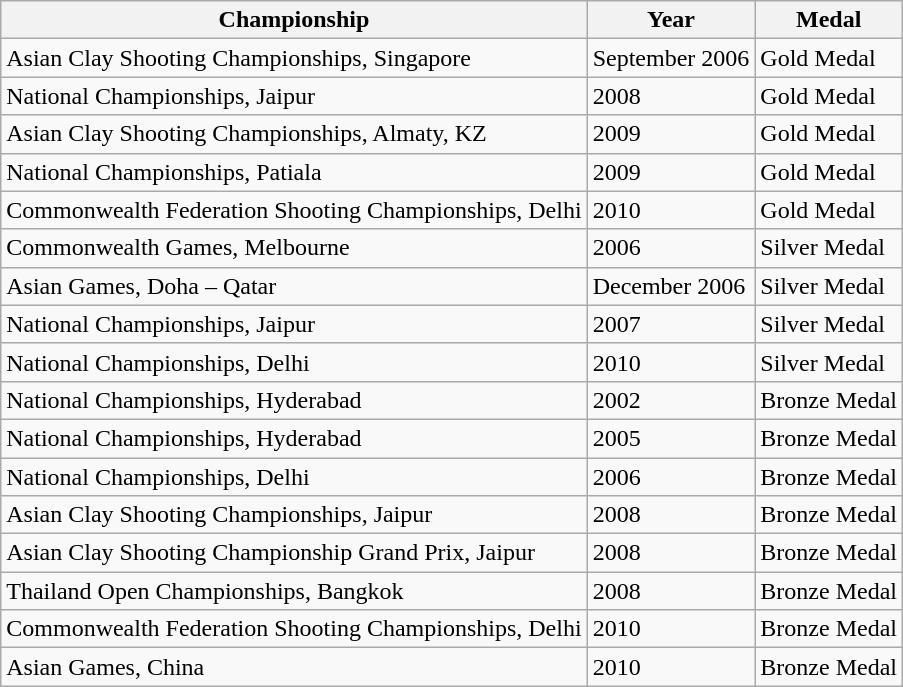<table class="wikitable sortable">
<tr>
<th>Championship</th>
<th>Year</th>
<th>Medal</th>
</tr>
<tr>
<td>Asian Clay Shooting  Championships, Singapore</td>
<td>September 2006</td>
<td>Gold Medal</td>
</tr>
<tr>
<td>National Championships, Jaipur</td>
<td>2008</td>
<td>Gold Medal</td>
</tr>
<tr>
<td>Asian Clay Shooting Championships,  Almaty, KZ</td>
<td>2009</td>
<td>Gold Medal</td>
</tr>
<tr>
<td>National Championships, Patiala</td>
<td>2009</td>
<td>Gold Medal</td>
</tr>
<tr>
<td>Commonwealth Federation Shooting  Championships, Delhi</td>
<td>2010</td>
<td>Gold Medal</td>
</tr>
<tr>
<td>Commonwealth Games, Melbourne  </td>
<td>2006</td>
<td>Silver Medal</td>
</tr>
<tr>
<td>Asian Games, Doha – Qatar</td>
<td>December 2006</td>
<td>Silver Medal</td>
</tr>
<tr>
<td>National Championships, Jaipur</td>
<td>2007</td>
<td>Silver Medal</td>
</tr>
<tr>
<td>National Championships, Delhi</td>
<td>2010</td>
<td>Silver Medal</td>
</tr>
<tr>
<td>National Championships, Hyderabad</td>
<td>2002</td>
<td>Bronze Medal</td>
</tr>
<tr>
<td>National Championships, Hyderabad</td>
<td>2005</td>
<td>Bronze Medal</td>
</tr>
<tr>
<td>National Championships, Delhi</td>
<td>2006</td>
<td>Bronze Medal</td>
</tr>
<tr>
<td>Asian Clay Shooting Championships,  Jaipur</td>
<td>2008</td>
<td>Bronze Medal</td>
</tr>
<tr>
<td>Asian Clay Shooting Championship Grand Prix,  Jaipur</td>
<td>2008</td>
<td>Bronze Medal</td>
</tr>
<tr>
<td>Thailand Open Championships,  Bangkok</td>
<td>2008</td>
<td>Bronze Medal</td>
</tr>
<tr>
<td>Commonwealth Federation Shooting  Championships, Delhi</td>
<td>2010</td>
<td>Bronze Medal</td>
</tr>
<tr>
<td>Asian Games, China</td>
<td>2010</td>
<td>Bronze Medal</td>
</tr>
</table>
